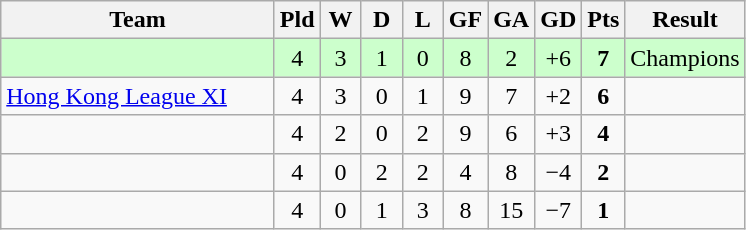<table class="wikitable" style="text-align: center;">
<tr>
<th width=175>Team</th>
<th width=20>Pld</th>
<th width=20>W</th>
<th width=20>D</th>
<th width=20>L</th>
<th width=20>GF</th>
<th width=20>GA</th>
<th width=20>GD</th>
<th width=20>Pts</th>
<th>Result</th>
</tr>
<tr bgcolor=#ccffcc>
<td align="left"></td>
<td>4</td>
<td>3</td>
<td>1</td>
<td>0</td>
<td>8</td>
<td>2</td>
<td>+6</td>
<td><strong>7</strong></td>
<td>Champions</td>
</tr>
<tr>
<td align="left"> <a href='#'>Hong Kong League XI</a></td>
<td>4</td>
<td>3</td>
<td>0</td>
<td>1</td>
<td>9</td>
<td>7</td>
<td>+2</td>
<td><strong>6</strong></td>
<td></td>
</tr>
<tr>
<td align="left"></td>
<td>4</td>
<td>2</td>
<td>0</td>
<td>2</td>
<td>9</td>
<td>6</td>
<td>+3</td>
<td><strong>4</strong></td>
<td></td>
</tr>
<tr>
<td align="left"></td>
<td>4</td>
<td>0</td>
<td>2</td>
<td>2</td>
<td>4</td>
<td>8</td>
<td>−4</td>
<td><strong>2</strong></td>
<td></td>
</tr>
<tr>
<td align="left"></td>
<td>4</td>
<td>0</td>
<td>1</td>
<td>3</td>
<td>8</td>
<td>15</td>
<td>−7</td>
<td><strong>1</strong></td>
<td></td>
</tr>
</table>
